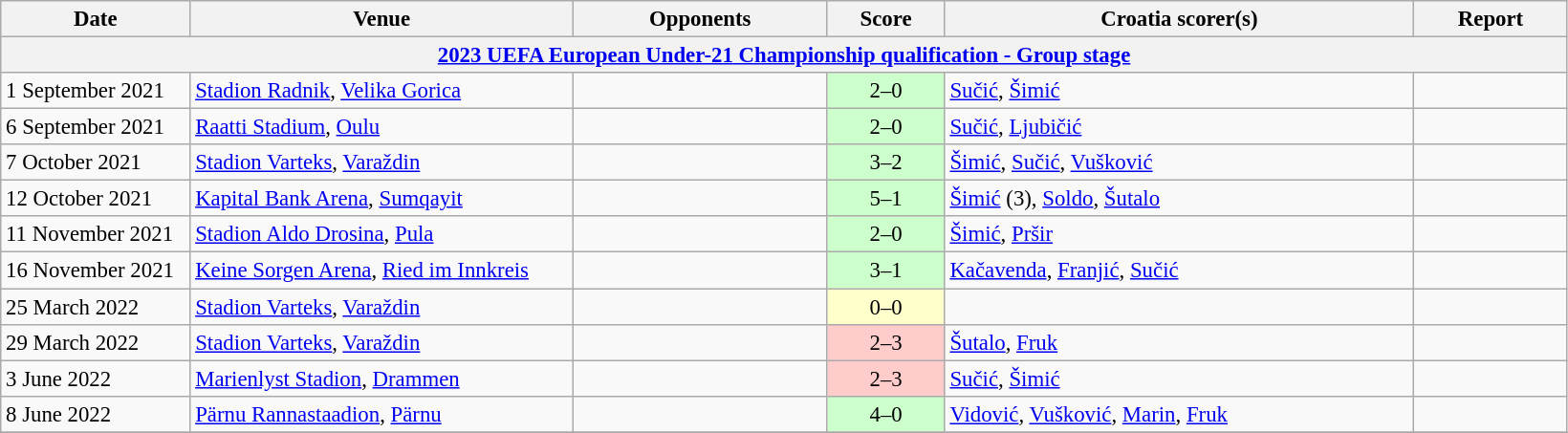<table class="wikitable" style="font-size:95%;">
<tr>
<th width=125>Date</th>
<th width=260>Venue</th>
<th width=170>Opponents</th>
<th width= 75>Score</th>
<th width=320>Croatia scorer(s)</th>
<th width=100>Report</th>
</tr>
<tr>
<th colspan=7><a href='#'>2023 UEFA European Under-21 Championship qualification - Group stage</a></th>
</tr>
<tr>
<td>1 September 2021</td>
<td><a href='#'>Stadion Radnik</a>, <a href='#'>Velika Gorica</a></td>
<td></td>
<td align=center bgcolor=#CCFFCC>2–0</td>
<td><a href='#'>Sučić</a>, <a href='#'>Šimić</a></td>
<td></td>
</tr>
<tr>
<td>6 September 2021</td>
<td><a href='#'>Raatti Stadium</a>, <a href='#'>Oulu</a></td>
<td></td>
<td align=center bgcolor=#CCFFCC>2–0</td>
<td><a href='#'>Sučić</a>, <a href='#'>Ljubičić</a></td>
<td></td>
</tr>
<tr>
<td>7 October 2021</td>
<td><a href='#'>Stadion Varteks</a>, <a href='#'>Varaždin</a></td>
<td></td>
<td align=center bgcolor=#CCFFCC>3–2</td>
<td><a href='#'>Šimić</a>, <a href='#'>Sučić</a>, <a href='#'>Vušković</a></td>
<td></td>
</tr>
<tr>
<td>12 October 2021</td>
<td><a href='#'>Kapital Bank Arena</a>, <a href='#'>Sumqayit</a></td>
<td></td>
<td align=center bgcolor=#CCFFCC>5–1</td>
<td><a href='#'>Šimić</a> (3), <a href='#'>Soldo</a>, <a href='#'>Šutalo</a></td>
<td></td>
</tr>
<tr>
<td>11 November 2021</td>
<td><a href='#'>Stadion Aldo Drosina</a>, <a href='#'>Pula</a></td>
<td></td>
<td align=center bgcolor=#CCFFCC>2–0</td>
<td><a href='#'>Šimić</a>, <a href='#'>Pršir</a></td>
<td></td>
</tr>
<tr>
<td>16 November 2021</td>
<td><a href='#'>Keine Sorgen Arena</a>, <a href='#'>Ried im Innkreis</a></td>
<td></td>
<td align=center bgcolor=#CCFFCC>3–1</td>
<td><a href='#'>Kačavenda</a>, <a href='#'>Franjić</a>, <a href='#'>Sučić</a></td>
<td></td>
</tr>
<tr>
<td>25 March 2022</td>
<td><a href='#'>Stadion Varteks</a>, <a href='#'>Varaždin</a></td>
<td></td>
<td align=center bgcolor=#FFFFCC>0–0</td>
<td></td>
<td></td>
</tr>
<tr>
<td>29 March 2022</td>
<td><a href='#'>Stadion Varteks</a>, <a href='#'>Varaždin</a></td>
<td></td>
<td align=center bgcolor=#FFCCCC>2–3</td>
<td><a href='#'>Šutalo</a>, <a href='#'>Fruk</a></td>
<td></td>
</tr>
<tr>
<td>3 June 2022</td>
<td><a href='#'>Marienlyst Stadion</a>, <a href='#'>Drammen</a></td>
<td></td>
<td align=center bgcolor=#FFCCCC>2–3</td>
<td><a href='#'>Sučić</a>, <a href='#'>Šimić</a></td>
<td></td>
</tr>
<tr>
<td>8 June 2022</td>
<td><a href='#'>Pärnu Rannastaadion</a>, <a href='#'>Pärnu</a></td>
<td></td>
<td align=center bgcolor=#CCFFCC>4–0</td>
<td><a href='#'>Vidović</a>, <a href='#'>Vušković</a>, <a href='#'>Marin</a>, <a href='#'>Fruk</a></td>
<td></td>
</tr>
<tr>
</tr>
</table>
